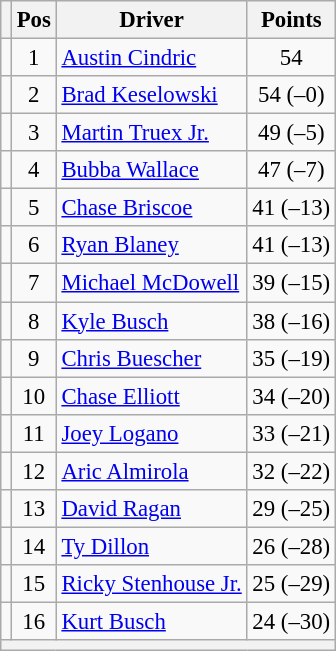<table class="wikitable" style="font-size: 95%">
<tr>
<th></th>
<th>Pos</th>
<th>Driver</th>
<th>Points</th>
</tr>
<tr>
<td align="left"></td>
<td style="text-align:center;">1</td>
<td><a href='#'>Austin Cindric</a></td>
<td style="text-align:center;">54</td>
</tr>
<tr>
<td align="left"></td>
<td style="text-align:center;">2</td>
<td><a href='#'>Brad Keselowski</a></td>
<td style="text-align:center;">54 (–0)</td>
</tr>
<tr>
<td align="left"></td>
<td style="text-align:center;">3</td>
<td><a href='#'>Martin Truex Jr.</a></td>
<td style="text-align:center;">49 (–5)</td>
</tr>
<tr>
<td align="left"></td>
<td style="text-align:center;">4</td>
<td><a href='#'>Bubba Wallace</a></td>
<td style="text-align:center;">47 (–7)</td>
</tr>
<tr>
<td align="left"></td>
<td style="text-align:center;">5</td>
<td><a href='#'>Chase Briscoe</a></td>
<td style="text-align:center;">41 (–13)</td>
</tr>
<tr>
<td align="left"></td>
<td style="text-align:center;">6</td>
<td><a href='#'>Ryan Blaney</a></td>
<td style="text-align:center;">41 (–13)</td>
</tr>
<tr>
<td align="left"></td>
<td style="text-align:center;">7</td>
<td><a href='#'>Michael McDowell</a></td>
<td style="text-align:center;">39 (–15)</td>
</tr>
<tr>
<td align="left"></td>
<td style="text-align:center;">8</td>
<td><a href='#'>Kyle Busch</a></td>
<td style="text-align:center;">38 (–16)</td>
</tr>
<tr>
<td align="left"></td>
<td style="text-align:center;">9</td>
<td><a href='#'>Chris Buescher</a></td>
<td style="text-align:center;">35 (–19)</td>
</tr>
<tr>
<td align="left"></td>
<td style="text-align:center;">10</td>
<td><a href='#'>Chase Elliott</a></td>
<td style="text-align:center;">34 (–20)</td>
</tr>
<tr>
<td align="left"></td>
<td style="text-align:center;">11</td>
<td><a href='#'>Joey Logano</a></td>
<td style="text-align:center;">33 (–21)</td>
</tr>
<tr>
<td align="left"></td>
<td style="text-align:center;">12</td>
<td><a href='#'>Aric Almirola</a></td>
<td style="text-align:center;">32 (–22)</td>
</tr>
<tr>
<td align="left"></td>
<td style="text-align:center;">13</td>
<td><a href='#'>David Ragan</a></td>
<td style="text-align:center;">29 (–25)</td>
</tr>
<tr>
<td align="left"></td>
<td style="text-align:center;">14</td>
<td><a href='#'>Ty Dillon</a></td>
<td style="text-align:center;">26 (–28)</td>
</tr>
<tr>
<td align="left"></td>
<td style="text-align:center;">15</td>
<td><a href='#'>Ricky Stenhouse Jr.</a></td>
<td style="text-align:center;">25 (–29)</td>
</tr>
<tr>
<td align="left"></td>
<td style="text-align:center;">16</td>
<td><a href='#'>Kurt Busch</a></td>
<td style="text-align:center;">24 (–30)</td>
</tr>
<tr class="sortbottom">
<th colspan="9"></th>
</tr>
</table>
